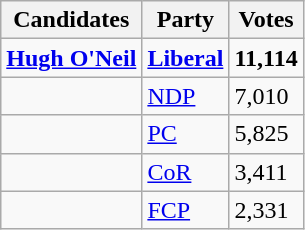<table class="wikitable">
<tr>
<th>Candidates</th>
<th>Party</th>
<th>Votes</th>
</tr>
<tr>
<td><strong><a href='#'>Hugh O'Neil</a></strong></td>
<td><a href='#'><strong>Liberal</strong></a></td>
<td><strong>11,114</strong></td>
</tr>
<tr>
<td></td>
<td><a href='#'>NDP</a></td>
<td>7,010</td>
</tr>
<tr>
<td></td>
<td><a href='#'>PC</a></td>
<td>5,825</td>
</tr>
<tr>
<td></td>
<td><a href='#'>CoR</a></td>
<td>3,411</td>
</tr>
<tr>
<td></td>
<td><a href='#'>FCP</a></td>
<td>2,331</td>
</tr>
</table>
